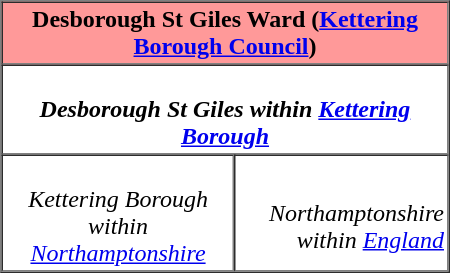<table border=1 cellpadding="2" cellspacing="0" align="right" width=300>
<tr>
<th colspan=2 align=center bgcolor="#ff9999"><strong>Desborough St Giles</strong> Ward (<a href='#'>Kettering Borough Council</a>)</th>
</tr>
<tr>
<th colspan=2 alignn=center><br><em>Desborough St Giles within <a href='#'>Kettering Borough</a></em></th>
</tr>
<tr>
<td align=center><br><em>Kettering Borough within <a href='#'>Northamptonshire</a></em></td>
<td align=right><br><em>Northamptonshire within <a href='#'>England</a></em></td>
</tr>
</table>
